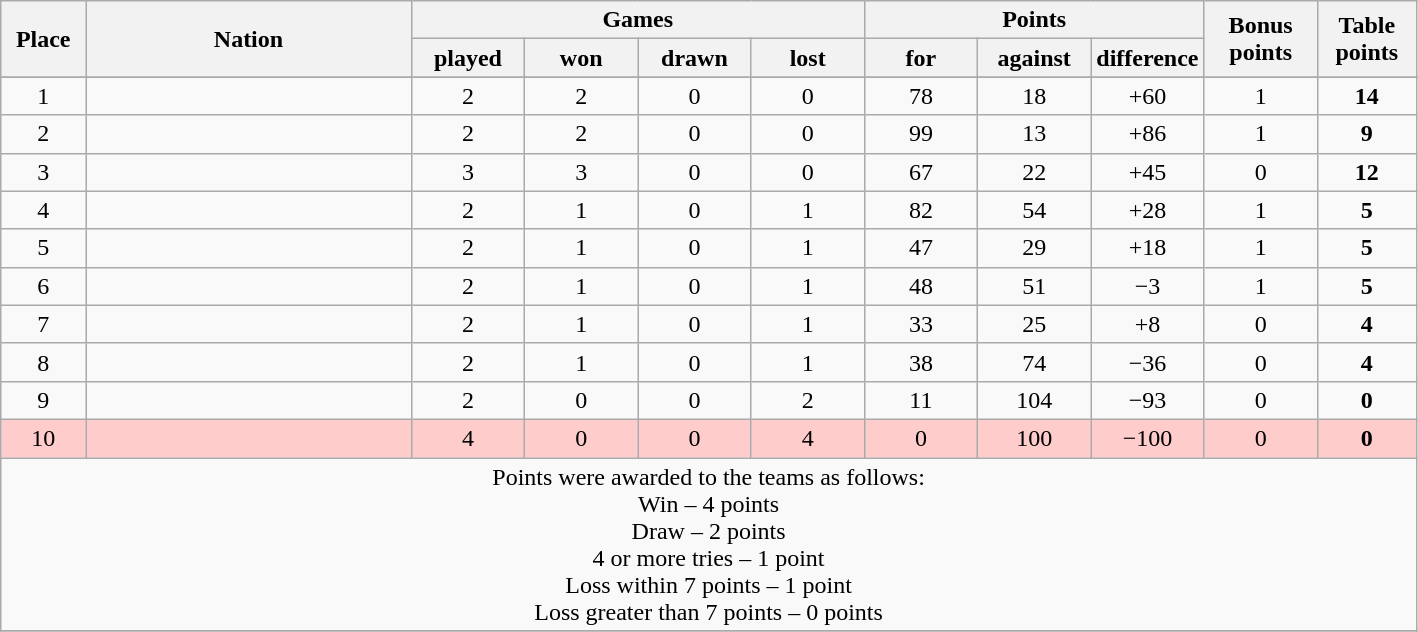<table class="wikitable">
<tr>
<th rowspan=2 width="6%">Place</th>
<th rowspan=2 width="23%">Nation</th>
<th colspan=4 width="40%">Games</th>
<th colspan=3 width="24%">Points</th>
<th rowspan=2 width="8%">Bonus<br>points</th>
<th rowspan=2 width="10%">Table<br>points</th>
</tr>
<tr>
<th width="8%">played</th>
<th width="8%">won</th>
<th width="8%">drawn</th>
<th width="8%">lost</th>
<th width="8%">for</th>
<th width="8%">against</th>
<th width="8%">difference</th>
</tr>
<tr>
</tr>
<tr align=center>
<td>1</td>
<td align=left></td>
<td>2</td>
<td>2</td>
<td>0</td>
<td>0</td>
<td>78</td>
<td>18</td>
<td>+60</td>
<td>1</td>
<td><strong>14</strong></td>
</tr>
<tr align=center>
<td>2</td>
<td align=left></td>
<td>2</td>
<td>2</td>
<td>0</td>
<td>0</td>
<td>99</td>
<td>13</td>
<td>+86</td>
<td>1</td>
<td><strong>9</strong></td>
</tr>
<tr align=center>
<td>3</td>
<td align=left></td>
<td>3</td>
<td>3</td>
<td>0</td>
<td>0</td>
<td>67</td>
<td>22</td>
<td>+45</td>
<td>0</td>
<td><strong>12</strong></td>
</tr>
<tr align=center>
<td>4</td>
<td align=left></td>
<td>2</td>
<td>1</td>
<td>0</td>
<td>1</td>
<td>82</td>
<td>54</td>
<td>+28</td>
<td>1</td>
<td><strong>5</strong></td>
</tr>
<tr align=center>
<td>5</td>
<td align=left></td>
<td>2</td>
<td>1</td>
<td>0</td>
<td>1</td>
<td>47</td>
<td>29</td>
<td>+18</td>
<td>1</td>
<td><strong>5</strong></td>
</tr>
<tr align=center>
<td>6</td>
<td align=left></td>
<td>2</td>
<td>1</td>
<td>0</td>
<td>1</td>
<td>48</td>
<td>51</td>
<td>−3</td>
<td>1</td>
<td><strong>5</strong></td>
</tr>
<tr align=center>
<td>7</td>
<td align=left></td>
<td>2</td>
<td>1</td>
<td>0</td>
<td>1</td>
<td>33</td>
<td>25</td>
<td>+8</td>
<td>0</td>
<td><strong>4</strong></td>
</tr>
<tr align=center>
<td>8</td>
<td align=left></td>
<td>2</td>
<td>1</td>
<td>0</td>
<td>1</td>
<td>38</td>
<td>74</td>
<td>−36</td>
<td>0</td>
<td><strong>4</strong></td>
</tr>
<tr align=center>
<td>9</td>
<td align=left></td>
<td>2</td>
<td>0</td>
<td>0</td>
<td>2</td>
<td>11</td>
<td>104</td>
<td>−93</td>
<td>0</td>
<td><strong>0</strong></td>
</tr>
<tr align=center bgcolor="#ffcccc">
<td>10</td>
<td align=left></td>
<td>4</td>
<td>0</td>
<td>0</td>
<td>4</td>
<td>0</td>
<td>100</td>
<td>−100</td>
<td>0</td>
<td><strong>0</strong></td>
</tr>
<tr>
<td colspan="100%" style="text-align:center;">Points were awarded to the teams as follows:<br>Win – 4 points<br>Draw – 2 points<br> 4 or more tries – 1 point<br> Loss within 7 points – 1 point<br>Loss greater than 7 points – 0 points</td>
</tr>
<tr>
</tr>
</table>
